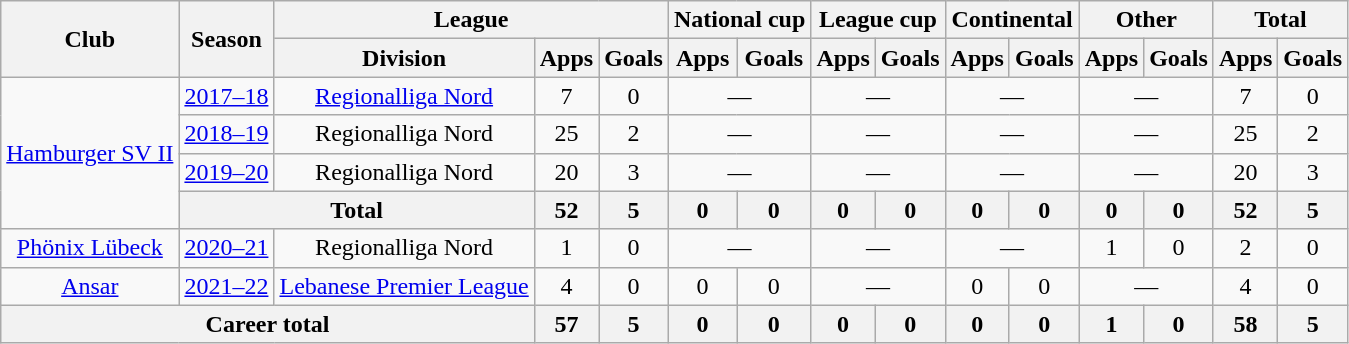<table class="wikitable" style="text-align:center">
<tr>
<th rowspan="2">Club</th>
<th rowspan="2">Season</th>
<th colspan="3">League</th>
<th colspan="2">National cup</th>
<th colspan="2">League cup</th>
<th colspan="2">Continental</th>
<th colspan="2">Other</th>
<th colspan="2">Total</th>
</tr>
<tr>
<th>Division</th>
<th>Apps</th>
<th>Goals</th>
<th>Apps</th>
<th>Goals</th>
<th>Apps</th>
<th>Goals</th>
<th>Apps</th>
<th>Goals</th>
<th>Apps</th>
<th>Goals</th>
<th>Apps</th>
<th>Goals</th>
</tr>
<tr>
<td rowspan="4"><a href='#'>Hamburger SV II</a></td>
<td><a href='#'>2017–18</a></td>
<td><a href='#'>Regionalliga Nord</a></td>
<td>7</td>
<td>0</td>
<td colspan="2">—</td>
<td colspan="2">—</td>
<td colspan="2">—</td>
<td colspan="2">—</td>
<td>7</td>
<td>0</td>
</tr>
<tr>
<td><a href='#'>2018–19</a></td>
<td>Regionalliga Nord</td>
<td>25</td>
<td>2</td>
<td colspan="2">—</td>
<td colspan="2">—</td>
<td colspan="2">—</td>
<td colspan="2">—</td>
<td>25</td>
<td>2</td>
</tr>
<tr>
<td><a href='#'>2019–20</a></td>
<td>Regionalliga Nord</td>
<td>20</td>
<td>3</td>
<td colspan="2">—</td>
<td colspan="2">—</td>
<td colspan="2">—</td>
<td colspan="2">—</td>
<td>20</td>
<td>3</td>
</tr>
<tr>
<th colspan="2">Total</th>
<th>52</th>
<th>5</th>
<th>0</th>
<th>0</th>
<th>0</th>
<th>0</th>
<th>0</th>
<th>0</th>
<th>0</th>
<th>0</th>
<th>52</th>
<th>5</th>
</tr>
<tr>
<td><a href='#'>Phönix Lübeck</a></td>
<td><a href='#'>2020–21</a></td>
<td>Regionalliga Nord</td>
<td>1</td>
<td>0</td>
<td colspan="2">—</td>
<td colspan="2">—</td>
<td colspan="2">—</td>
<td>1</td>
<td>0</td>
<td>2</td>
<td>0</td>
</tr>
<tr>
<td><a href='#'>Ansar</a></td>
<td><a href='#'>2021–22</a></td>
<td><a href='#'>Lebanese Premier League</a></td>
<td>4</td>
<td>0</td>
<td>0</td>
<td>0</td>
<td colspan="2">—</td>
<td>0</td>
<td>0</td>
<td colspan="2">—</td>
<td>4</td>
<td>0</td>
</tr>
<tr>
<th colspan="3">Career total</th>
<th>57</th>
<th>5</th>
<th>0</th>
<th>0</th>
<th>0</th>
<th>0</th>
<th>0</th>
<th>0</th>
<th>1</th>
<th>0</th>
<th>58</th>
<th>5</th>
</tr>
</table>
